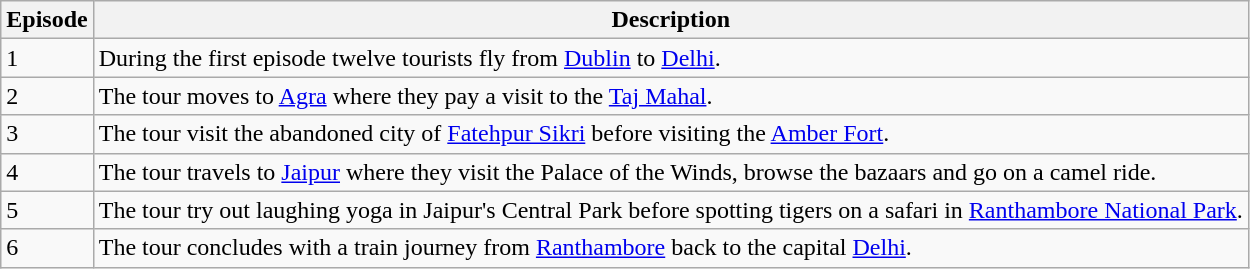<table class="wikitable">
<tr>
<th>Episode</th>
<th>Description</th>
</tr>
<tr>
<td>1</td>
<td>During the first episode twelve tourists fly from <a href='#'>Dublin</a> to <a href='#'>Delhi</a>.</td>
</tr>
<tr>
<td>2</td>
<td>The tour moves to <a href='#'>Agra</a> where they pay a visit to the <a href='#'>Taj Mahal</a>.</td>
</tr>
<tr>
<td>3</td>
<td>The tour visit the abandoned city of <a href='#'>Fatehpur Sikri</a> before visiting the <a href='#'>Amber Fort</a>.</td>
</tr>
<tr>
<td>4</td>
<td>The tour travels to <a href='#'>Jaipur</a> where they visit the Palace of the Winds, browse the bazaars and go on a camel ride.</td>
</tr>
<tr>
<td>5</td>
<td>The tour try out laughing yoga in Jaipur's Central Park before spotting tigers on a safari in <a href='#'>Ranthambore National Park</a>.</td>
</tr>
<tr>
<td>6</td>
<td>The tour concludes with a train journey from <a href='#'>Ranthambore</a> back to the capital <a href='#'>Delhi</a>.</td>
</tr>
</table>
